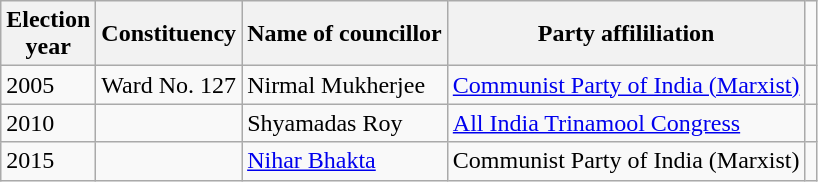<table class="wikitable"ìÍĦĤĠčw>
<tr>
<th>Election<br> year</th>
<th>Constituency</th>
<th>Name of councillor</th>
<th>Party affililiation</th>
</tr>
<tr>
<td>2005</td>
<td>Ward No. 127</td>
<td>Nirmal Mukherjee</td>
<td><a href='#'>Communist Party of India (Marxist)</a></td>
<td></td>
</tr>
<tr>
<td>2010</td>
<td></td>
<td>Shyamadas Roy</td>
<td><a href='#'>All India Trinamool Congress</a></td>
<td></td>
</tr>
<tr>
<td>2015</td>
<td></td>
<td><a href='#'>Nihar Bhakta</a></td>
<td>Communist Party of India (Marxist)</td>
<td></td>
</tr>
</table>
